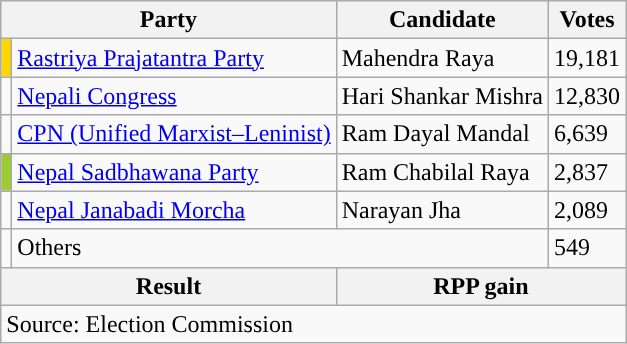<table class="wikitable">
<tr>
<th colspan="2">Party</th>
<th>Candidate</th>
<th>Votes</th>
</tr>
<tr>
<td style="background-color:gold"></td>
<td><a href='#'>Rastriya Prajatantra Party</a></td>
<td>Mahendra Raya</td>
<td>19,181</td>
</tr>
<tr>
<td style="background-color:"></td>
<td><a href='#'>Nepali Congress</a></td>
<td>Hari Shankar Mishra</td>
<td>12,830</td>
</tr>
<tr>
<td style="background-color:"></td>
<td><a href='#'>CPN (Unified Marxist–Leninist)</a></td>
<td>Ram Dayal Mandal</td>
<td>6,639</td>
</tr>
<tr>
<td style="background-color:yellowgreen"></td>
<td><a href='#'>Nepal Sadbhawana Party</a></td>
<td>Ram Chabilal Raya</td>
<td>2,837</td>
</tr>
<tr>
<td></td>
<td><a href='#'>Nepal Janabadi Morcha</a></td>
<td>Narayan Jha</td>
<td>2,089</td>
</tr>
<tr>
<td></td>
<td colspan="2">Others</td>
<td>549</td>
</tr>
<tr>
<th colspan="2">Result</th>
<th colspan="2">RPP gain</th>
</tr>
<tr>
<td colspan="4">Source: Election Commission</td>
</tr>
</table>
